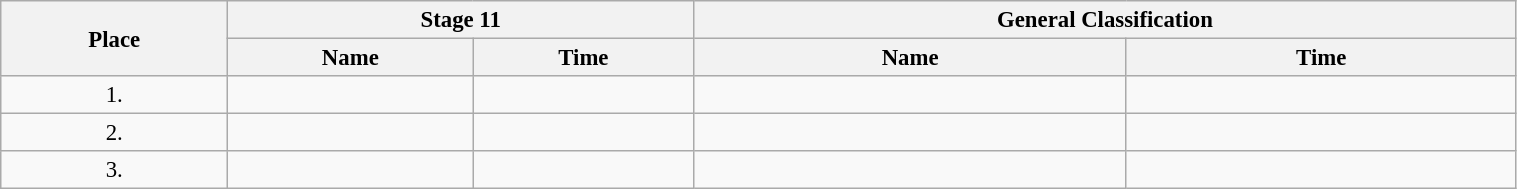<table class=wikitable style="font-size:95%" width="80%">
<tr>
<th rowspan="2">Place</th>
<th colspan="2">Stage 11</th>
<th colspan="2">General Classification</th>
</tr>
<tr>
<th>Name</th>
<th>Time</th>
<th>Name</th>
<th>Time</th>
</tr>
<tr>
<td align="center">1.</td>
<td></td>
<td></td>
<td></td>
<td></td>
</tr>
<tr>
<td align="center">2.</td>
<td></td>
<td></td>
<td></td>
<td></td>
</tr>
<tr>
<td align="center">3.</td>
<td></td>
<td></td>
<td></td>
<td></td>
</tr>
</table>
